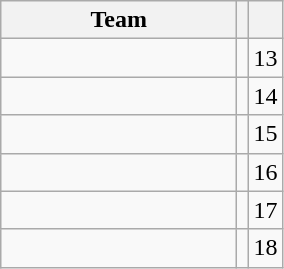<table class="wikitable" style="white-space:nowrap; display:inline-table;">
<tr>
<th style="width:150px">Team</th>
<th></th>
<th></th>
</tr>
<tr>
<td></td>
<td></td>
<td style="text-align:center">13</td>
</tr>
<tr>
<td></td>
<td></td>
<td style="text-align:center">14</td>
</tr>
<tr>
<td></td>
<td></td>
<td style="text-align:center">15</td>
</tr>
<tr>
<td></td>
<td></td>
<td style="text-align:center">16</td>
</tr>
<tr>
<td></td>
<td></td>
<td style="text-align:center">17</td>
</tr>
<tr>
<td></td>
<td></td>
<td style="text-align:center">18</td>
</tr>
</table>
